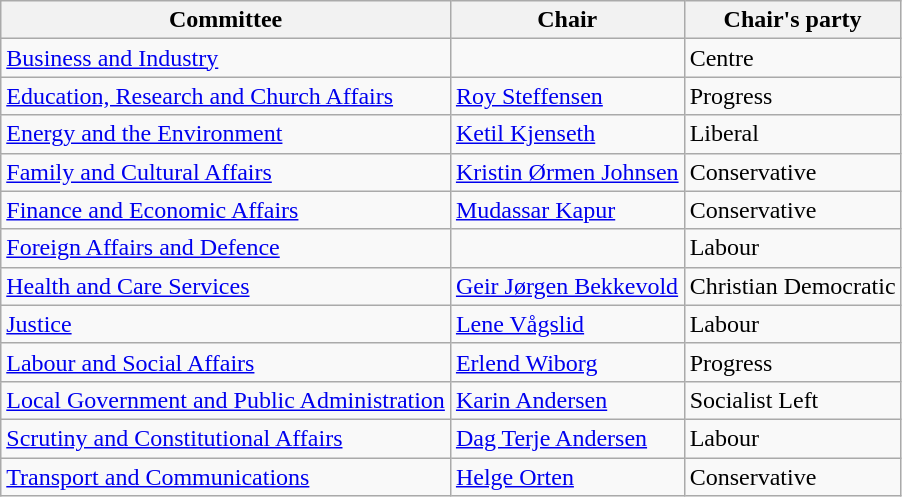<table class="wikitable sortable">
<tr>
<th>Committee</th>
<th>Chair</th>
<th>Chair's party</th>
</tr>
<tr>
<td><a href='#'>Business and Industry</a></td>
<td></td>
<td>Centre</td>
</tr>
<tr>
<td><a href='#'>Education, Research and Church Affairs</a></td>
<td><a href='#'>Roy Steffensen</a></td>
<td>Progress</td>
</tr>
<tr>
<td><a href='#'>Energy and the Environment</a></td>
<td><a href='#'>Ketil Kjenseth</a></td>
<td>Liberal</td>
</tr>
<tr>
<td><a href='#'>Family and Cultural Affairs</a></td>
<td><a href='#'>Kristin Ørmen Johnsen</a></td>
<td>Conservative</td>
</tr>
<tr>
<td><a href='#'>Finance and Economic Affairs</a></td>
<td><a href='#'>Mudassar Kapur</a></td>
<td>Conservative</td>
</tr>
<tr>
<td><a href='#'>Foreign Affairs and Defence</a></td>
<td></td>
<td>Labour</td>
</tr>
<tr>
<td><a href='#'>Health and Care Services</a></td>
<td><a href='#'>Geir Jørgen Bekkevold</a></td>
<td>Christian Democratic</td>
</tr>
<tr>
<td><a href='#'>Justice</a></td>
<td><a href='#'>Lene Vågslid</a></td>
<td>Labour</td>
</tr>
<tr>
<td><a href='#'>Labour and Social Affairs</a></td>
<td><a href='#'>Erlend Wiborg</a></td>
<td>Progress</td>
</tr>
<tr>
<td><a href='#'>Local Government and Public Administration</a></td>
<td><a href='#'>Karin Andersen</a></td>
<td>Socialist Left</td>
</tr>
<tr>
<td><a href='#'>Scrutiny and Constitutional Affairs</a></td>
<td><a href='#'>Dag Terje Andersen</a></td>
<td>Labour</td>
</tr>
<tr>
<td><a href='#'>Transport and Communications</a></td>
<td><a href='#'>Helge Orten</a></td>
<td>Conservative</td>
</tr>
</table>
